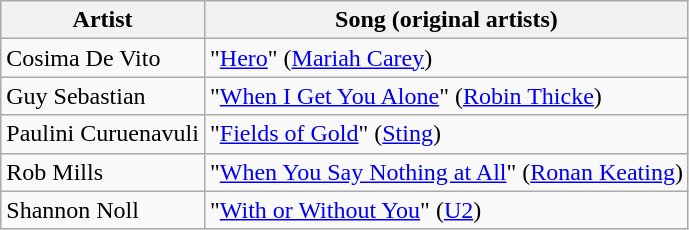<table class=wikitable>
<tr>
<th>Artist</th>
<th>Song (original artists)</th>
</tr>
<tr>
<td>Cosima De Vito</td>
<td>"<a href='#'>Hero</a>" (<a href='#'>Mariah Carey</a>)</td>
</tr>
<tr>
<td>Guy Sebastian</td>
<td>"<a href='#'>When I Get You Alone</a>" (<a href='#'>Robin Thicke</a>)</td>
</tr>
<tr>
<td>Paulini Curuenavuli</td>
<td>"<a href='#'>Fields of Gold</a>" (<a href='#'>Sting</a>)</td>
</tr>
<tr>
<td>Rob Mills</td>
<td>"<a href='#'>When You Say Nothing at All</a>" (<a href='#'>Ronan Keating</a>)</td>
</tr>
<tr>
<td>Shannon Noll</td>
<td>"<a href='#'>With or Without You</a>" (<a href='#'>U2</a>)</td>
</tr>
</table>
